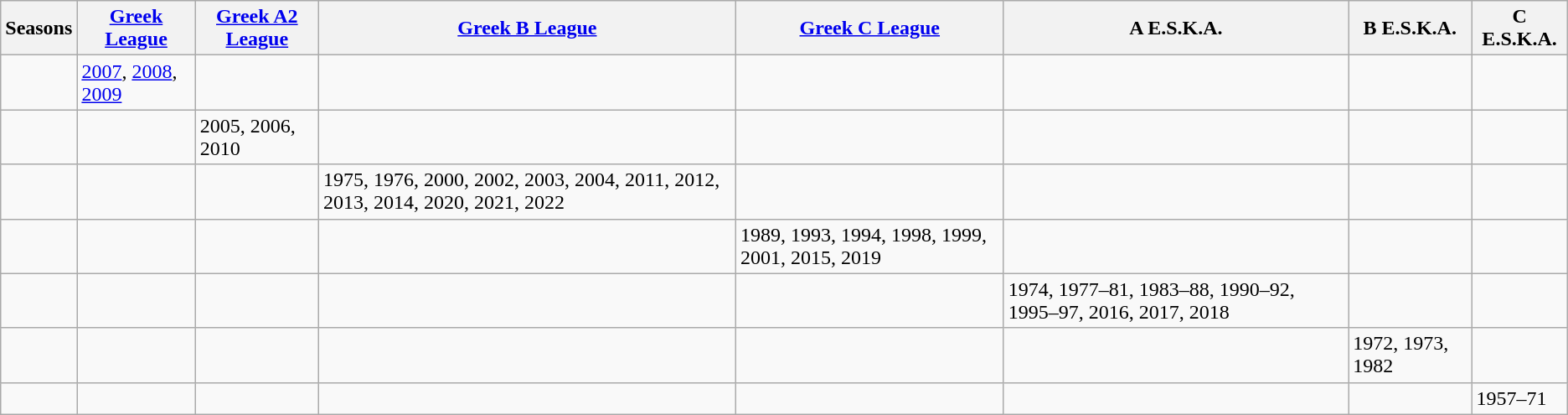<table class="wikitable">
<tr>
<th>Seasons</th>
<th><a href='#'>Greek League</a></th>
<th><a href='#'>Greek A2 League</a></th>
<th><a href='#'>Greek B League</a></th>
<th><a href='#'>Greek C League</a></th>
<th>A E.S.K.A.</th>
<th>B E.S.K.A.</th>
<th>C E.S.K.A.</th>
</tr>
<tr>
<td></td>
<td><a href='#'>2007</a>, <a href='#'>2008</a>, <a href='#'>2009</a></td>
<td></td>
<td></td>
<td></td>
<td></td>
<td></td>
<td></td>
</tr>
<tr>
<td></td>
<td></td>
<td>2005, 2006, 2010</td>
<td></td>
<td></td>
<td></td>
<td></td>
<td></td>
</tr>
<tr>
<td></td>
<td></td>
<td></td>
<td>1975, 1976, 2000, 2002, 2003, 2004, 2011, 2012, 2013, 2014, 2020, 2021, 2022</td>
<td></td>
<td></td>
<td></td>
<td></td>
</tr>
<tr>
<td></td>
<td></td>
<td></td>
<td></td>
<td>1989, 1993, 1994, 1998, 1999, 2001, 2015, 2019</td>
<td></td>
<td></td>
<td></td>
</tr>
<tr>
<td></td>
<td></td>
<td></td>
<td></td>
<td></td>
<td>1974, 1977–81, 1983–88, 1990–92, 1995–97, 2016, 2017, 2018</td>
<td></td>
<td></td>
</tr>
<tr>
<td></td>
<td></td>
<td></td>
<td></td>
<td></td>
<td></td>
<td>1972, 1973, 1982</td>
<td></td>
</tr>
<tr>
<td></td>
<td></td>
<td></td>
<td></td>
<td></td>
<td></td>
<td></td>
<td>1957–71</td>
</tr>
</table>
